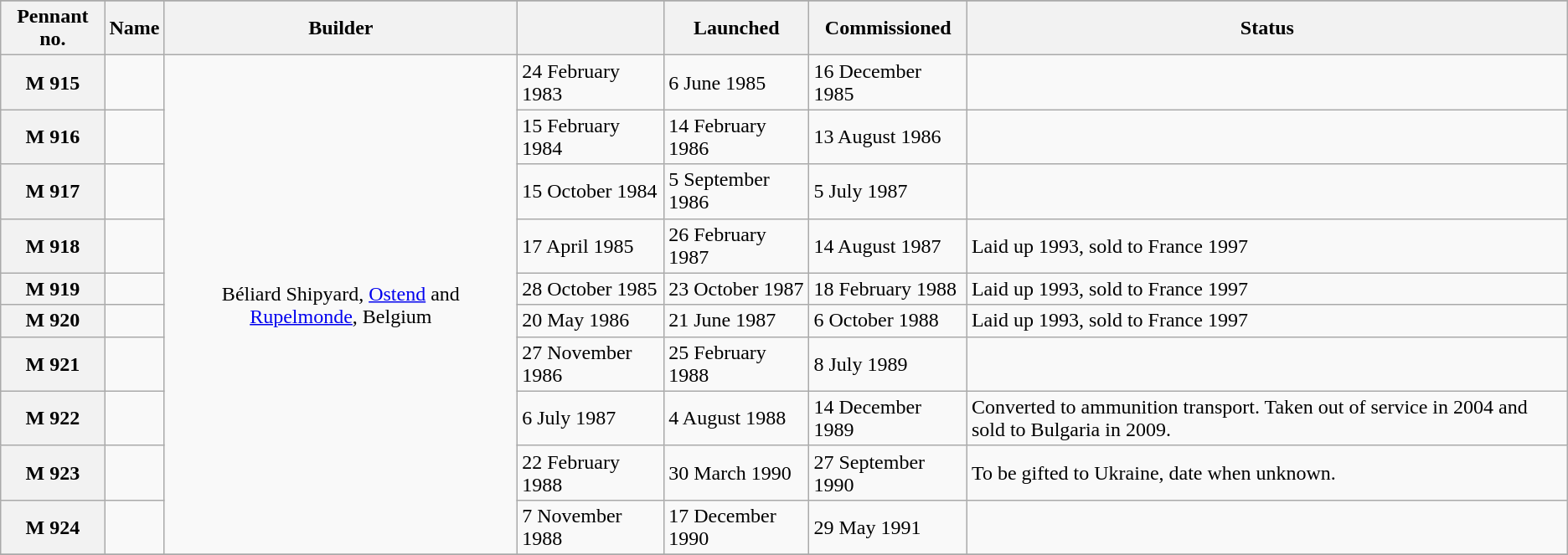<table class="wikitable plainrowheaders">
<tr>
</tr>
<tr>
<th scope="col">Pennant no.</th>
<th scope="col">Name</th>
<th scope="col">Builder</th>
<th scope="col"></th>
<th scope="col">Launched</th>
<th scope="col">Commissioned</th>
<th scope="col">Status</th>
</tr>
<tr>
<th scope="row">M 915</th>
<td></td>
<td rowspan=10 align=center>Béliard Shipyard, <a href='#'>Ostend</a> and <a href='#'>Rupelmonde</a>, Belgium</td>
<td>24 February 1983</td>
<td>6 June 1985</td>
<td>16 December 1985</td>
<td></td>
</tr>
<tr>
<th scope="row">M 916</th>
<td></td>
<td>15 February 1984</td>
<td>14 February 1986</td>
<td>13 August 1986</td>
<td></td>
</tr>
<tr>
<th scope="row">M 917</th>
<td></td>
<td>15 October 1984</td>
<td>5 September 1986</td>
<td>5 July 1987</td>
<td></td>
</tr>
<tr>
<th scope="row">M 918</th>
<td></td>
<td>17 April 1985</td>
<td>26 February 1987</td>
<td>14 August 1987</td>
<td>Laid up 1993, sold to France 1997</td>
</tr>
<tr>
<th scope="row">M 919</th>
<td></td>
<td>28 October 1985</td>
<td>23 October 1987</td>
<td>18 February 1988</td>
<td>Laid up 1993, sold to France 1997</td>
</tr>
<tr>
<th scope="row">M 920</th>
<td></td>
<td>20 May 1986</td>
<td>21 June 1987</td>
<td>6 October 1988</td>
<td>Laid up 1993, sold to France 1997</td>
</tr>
<tr>
<th scope="row">M 921</th>
<td></td>
<td>27 November 1986</td>
<td>25 February 1988</td>
<td>8 July 1989</td>
<td></td>
</tr>
<tr>
<th scope="row">M 922</th>
<td></td>
<td>6 July 1987</td>
<td>4 August 1988</td>
<td>14 December 1989</td>
<td>Converted to ammunition transport. Taken out of service in 2004 and sold to Bulgaria in 2009.</td>
</tr>
<tr>
<th scope="row">M 923</th>
<td></td>
<td>22 February 1988</td>
<td>30 March 1990</td>
<td>27 September 1990</td>
<td>To be gifted to Ukraine, date when unknown.</td>
</tr>
<tr>
<th scope="row">M 924</th>
<td></td>
<td>7 November 1988</td>
<td>17 December 1990</td>
<td>29 May 1991</td>
<td></td>
</tr>
<tr>
</tr>
</table>
